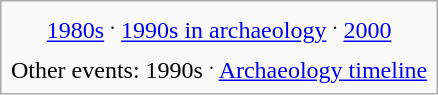<table class="infobox">
<tr style="background-color:#f3f3f3 width:29em">
<td align="center"><a href='#'>1980s</a> <sup>.</sup> <a href='#'>1990s in archaeology</a> <sup>.</sup> <a href='#'>2000</a></td>
</tr>
<tr>
<td align="center">Other events: 1990s <sup>.</sup> <a href='#'>Archaeology timeline</a></td>
</tr>
</table>
